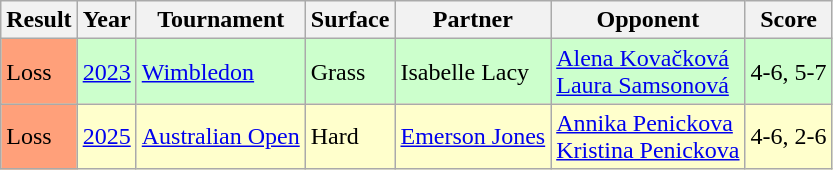<table class="sortable wikitable">
<tr>
<th>Result</th>
<th>Year</th>
<th>Tournament</th>
<th>Surface</th>
<th>Partner</th>
<th>Opponent</th>
<th class="unsortable">Score</th>
</tr>
<tr style="background:#ccffcc;">
<td style="background:#ffa07a;">Loss</td>
<td><a href='#'>2023</a></td>
<td><a href='#'>Wimbledon</a></td>
<td>Grass</td>
<td> Isabelle Lacy</td>
<td> <a href='#'>Alena Kovačková</a> <br> <a href='#'>Laura Samsonová</a></td>
<td>4-6, 5-7</td>
</tr>
<tr style="background:#FFFFCC;">
<td style="background:#ffa07a;">Loss</td>
<td><a href='#'>2025</a></td>
<td><a href='#'>Australian Open</a></td>
<td>Hard</td>
<td> <a href='#'>Emerson Jones</a></td>
<td> <a href='#'>Annika Penickova</a> <br> <a href='#'>Kristina Penickova</a></td>
<td>4-6, 2-6</td>
</tr>
</table>
